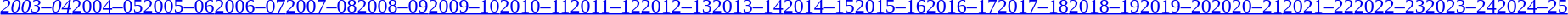<table id="toc" class="toc" summary="Contents">
<tr>
<th></th>
</tr>
<tr>
<td align="center"><br><a href='#'><em>2003–04</em></a><a href='#'>2004–05</a><a href='#'>2005–06</a><a href='#'>2006–07</a><a href='#'>2007–08</a><a href='#'>2008–09</a><a href='#'>2009–10</a><a href='#'>2010–11</a><a href='#'>2011–12</a><a href='#'>2012–13</a><a href='#'>2013–14</a><a href='#'>2014–15</a><a href='#'>2015–16</a><a href='#'>2016–17</a><a href='#'>2017–18</a><a href='#'>2018–19</a><a href='#'>2019–20</a><a href='#'>2020–21</a><a href='#'>2021–22</a><a href='#'>2022–23</a><a href='#'>2023–24</a><a href='#'>2024–25</a></td>
</tr>
</table>
